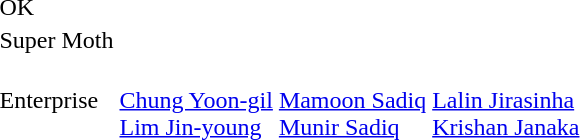<table>
<tr>
<td>OK<br></td>
<td></td>
<td></td>
<td></td>
</tr>
<tr>
<td>Super Moth<br></td>
<td></td>
<td></td>
<td></td>
</tr>
<tr>
<td>Enterprise<br></td>
<td><br><a href='#'>Chung Yoon-gil</a><br><a href='#'>Lim Jin-young</a></td>
<td><br><a href='#'>Mamoon Sadiq</a><br><a href='#'>Munir Sadiq</a></td>
<td><br><a href='#'>Lalin Jirasinha</a><br><a href='#'>Krishan Janaka</a></td>
</tr>
</table>
